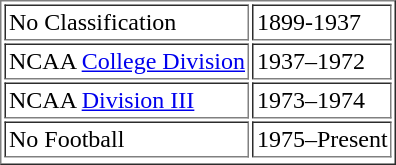<table border="1" cellpadding="2">
<tr>
<td>No Classification</td>
<td>1899-1937</td>
</tr>
<tr>
<td>NCAA <a href='#'>College Division</a></td>
<td>1937–1972</td>
</tr>
<tr>
<td>NCAA <a href='#'>Division III</a></td>
<td>1973–1974</td>
</tr>
<tr>
<td>No Football</td>
<td>1975–Present</td>
</tr>
<tr>
</tr>
</table>
